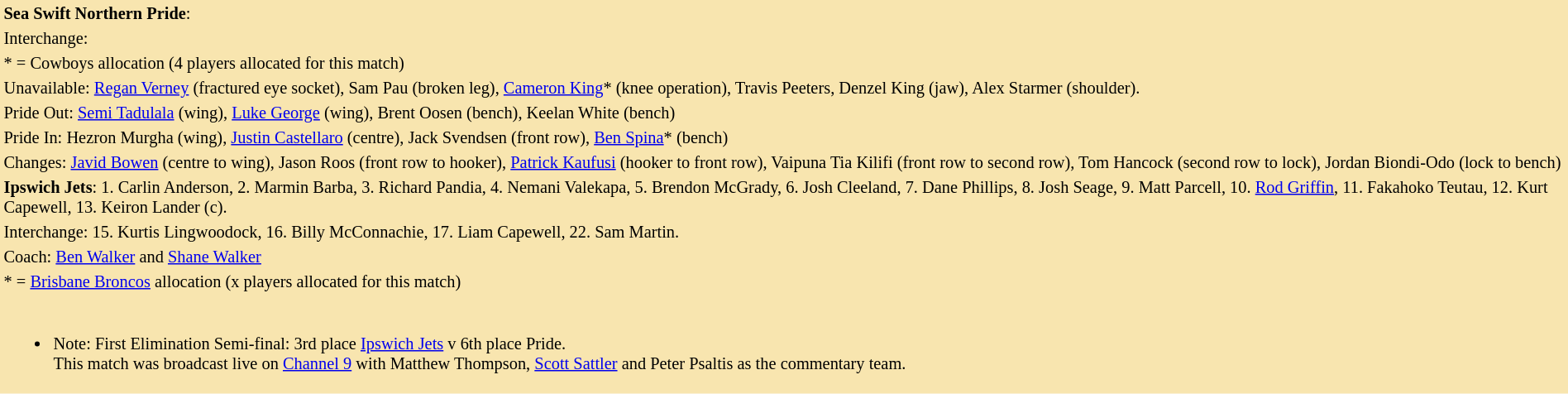<table style="background:#f8e5af; font-size:85%; width:100%;">
<tr>
<td><strong>Sea Swift Northern Pride</strong>:      <br>    
 </td>
</tr>
<tr>
<td>Interchange:    </td>
</tr>
<tr>
<td>* = Cowboys allocation (4 players allocated for this match)</td>
</tr>
<tr>
<td>Unavailable: <a href='#'>Regan Verney</a> (fractured eye socket), Sam Pau (broken leg), <a href='#'>Cameron King</a>* (knee operation), Travis Peeters, Denzel King (jaw), Alex Starmer (shoulder).</td>
</tr>
<tr>
<td>Pride Out: <a href='#'>Semi Tadulala</a> (wing), <a href='#'>Luke George</a> (wing), Brent Oosen (bench), Keelan White (bench)</td>
</tr>
<tr>
<td>Pride In: Hezron Murgha (wing), <a href='#'>Justin Castellaro</a> (centre), Jack Svendsen (front row), <a href='#'>Ben Spina</a>* (bench)</td>
</tr>
<tr>
<td>Changes: <a href='#'>Javid Bowen</a> (centre to wing), Jason Roos (front row to hooker), <a href='#'>Patrick Kaufusi</a> (hooker to front row), Vaipuna Tia Kilifi (front row to second row), Tom Hancock (second row to lock), Jordan Biondi-Odo (lock to bench)</td>
</tr>
<tr>
<td><strong>Ipswich Jets</strong>:  1. Carlin Anderson, 2. Marmin Barba, 3. Richard Pandia, 4. Nemani Valekapa, 5. Brendon McGrady, 6. Josh Cleeland, 7. Dane Phillips, 8. Josh Seage, 9. Matt Parcell, 10. <a href='#'>Rod Griffin</a>, 11. Fakahoko Teutau, 12. Kurt Capewell, 13. Keiron Lander (c).</td>
</tr>
<tr>
<td>Interchange: 15. Kurtis Lingwoodock, 16. Billy McConnachie, 17. Liam Capewell, 22. Sam Martin.</td>
</tr>
<tr>
<td>Coach: <a href='#'>Ben Walker</a> and <a href='#'>Shane Walker</a></td>
</tr>
<tr>
<td>* = <a href='#'>Brisbane Broncos</a> allocation (x players allocated for this match)</td>
</tr>
<tr>
<td><br><ul><li>Note:  First Elimination Semi-final: 3rd place <a href='#'>Ipswich Jets</a> v 6th place Pride.<br>This match was broadcast live on <a href='#'>Channel 9</a> with Matthew Thompson, <a href='#'>Scott Sattler</a> and Peter Psaltis as the commentary team.</li></ul></td>
</tr>
</table>
